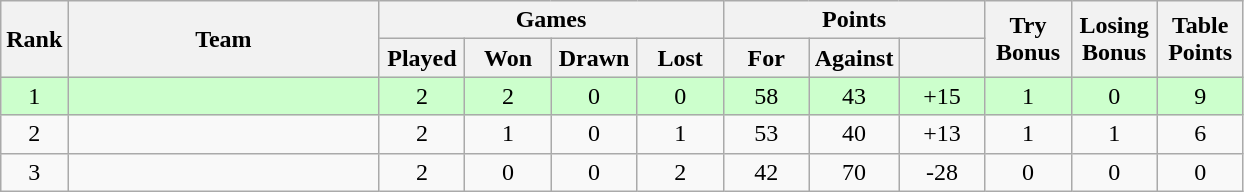<table class="wikitable"  style="text-align: center;">
<tr>
<th rowspan="2" width="20">Rank</th>
<th rowspan="2" width="200">Team</th>
<th colspan="4">Games</th>
<th colspan="3">Points</th>
<th rowspan="2" width="50">Try Bonus</th>
<th rowspan="2" width="50">Losing Bonus</th>
<th rowspan="2" width="50">Table Points</th>
</tr>
<tr>
<th width="50">Played</th>
<th width="50">Won</th>
<th width="50">Drawn</th>
<th width="50">Lost</th>
<th width="50">For</th>
<th width="50">Against</th>
<th width="50"></th>
</tr>
<tr bgcolor="#ccffcc">
<td>1</td>
<td align="left"></td>
<td>2</td>
<td>2</td>
<td>0</td>
<td>0</td>
<td>58</td>
<td>43</td>
<td>+15</td>
<td>1</td>
<td>0</td>
<td>9</td>
</tr>
<tr>
<td>2</td>
<td align="left"></td>
<td>2</td>
<td>1</td>
<td>0</td>
<td>1</td>
<td>53</td>
<td>40</td>
<td>+13</td>
<td>1</td>
<td>1</td>
<td>6</td>
</tr>
<tr>
<td>3</td>
<td align="left"></td>
<td>2</td>
<td>0</td>
<td>0</td>
<td>2</td>
<td>42</td>
<td>70</td>
<td>-28</td>
<td>0</td>
<td>0</td>
<td>0</td>
</tr>
</table>
